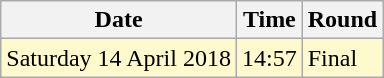<table class="wikitable">
<tr>
<th>Date</th>
<th>Time</th>
<th>Round</th>
</tr>
<tr>
<td style=background:lemonchiffon>Saturday 14 April 2018</td>
<td style=background:lemonchiffon>14:57</td>
<td style=background:lemonchiffon>Final</td>
</tr>
</table>
